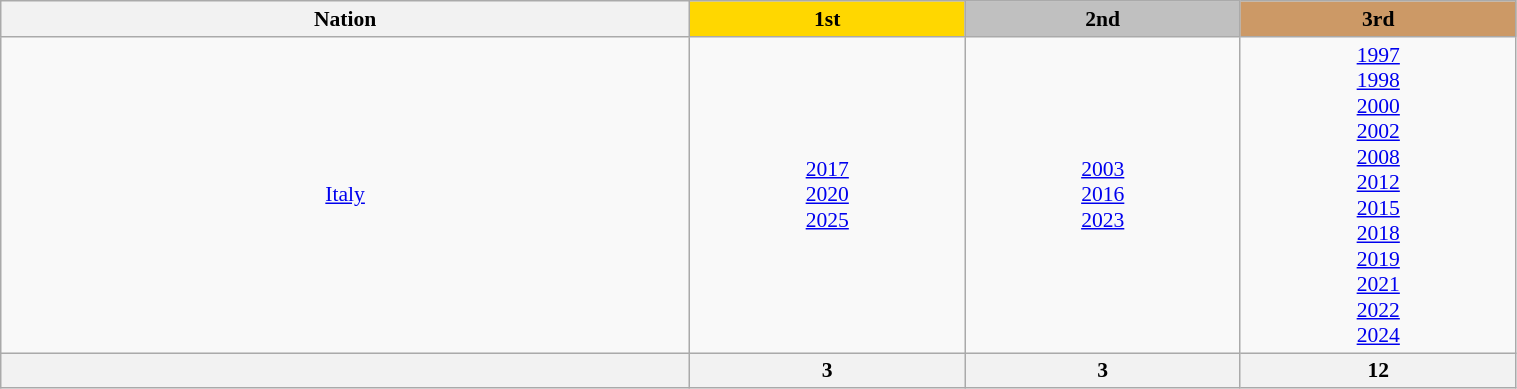<table class="wikitable" width=80% style="font-size:90%; text-align:center;">
<tr>
<th style=width:20%>Nation</th>
<th style="background:gold; width:8%">1st</th>
<th style="background:silver; width:8%">2nd</th>
<th style="background:#cc9966; width:8%">3rd</th>
</tr>
<tr>
<td><a href='#'>Italy</a></td>
<td><a href='#'>2017</a><br><a href='#'>2020</a><br><a href='#'>2025</a></td>
<td><a href='#'>2003</a><br><a href='#'>2016</a><br><a href='#'>2023</a></td>
<td><a href='#'>1997</a><br><a href='#'>1998</a><br><a href='#'>2000</a><br><a href='#'>2002</a><br><a href='#'>2008</a><br><a href='#'>2012</a><br><a href='#'>2015</a><br><a href='#'>2018</a><br><a href='#'>2019</a><br><a href='#'>2021</a><br><a href='#'>2022</a><br><a href='#'>2024</a></td>
</tr>
<tr>
<th></th>
<th>3</th>
<th>3</th>
<th>12</th>
</tr>
</table>
